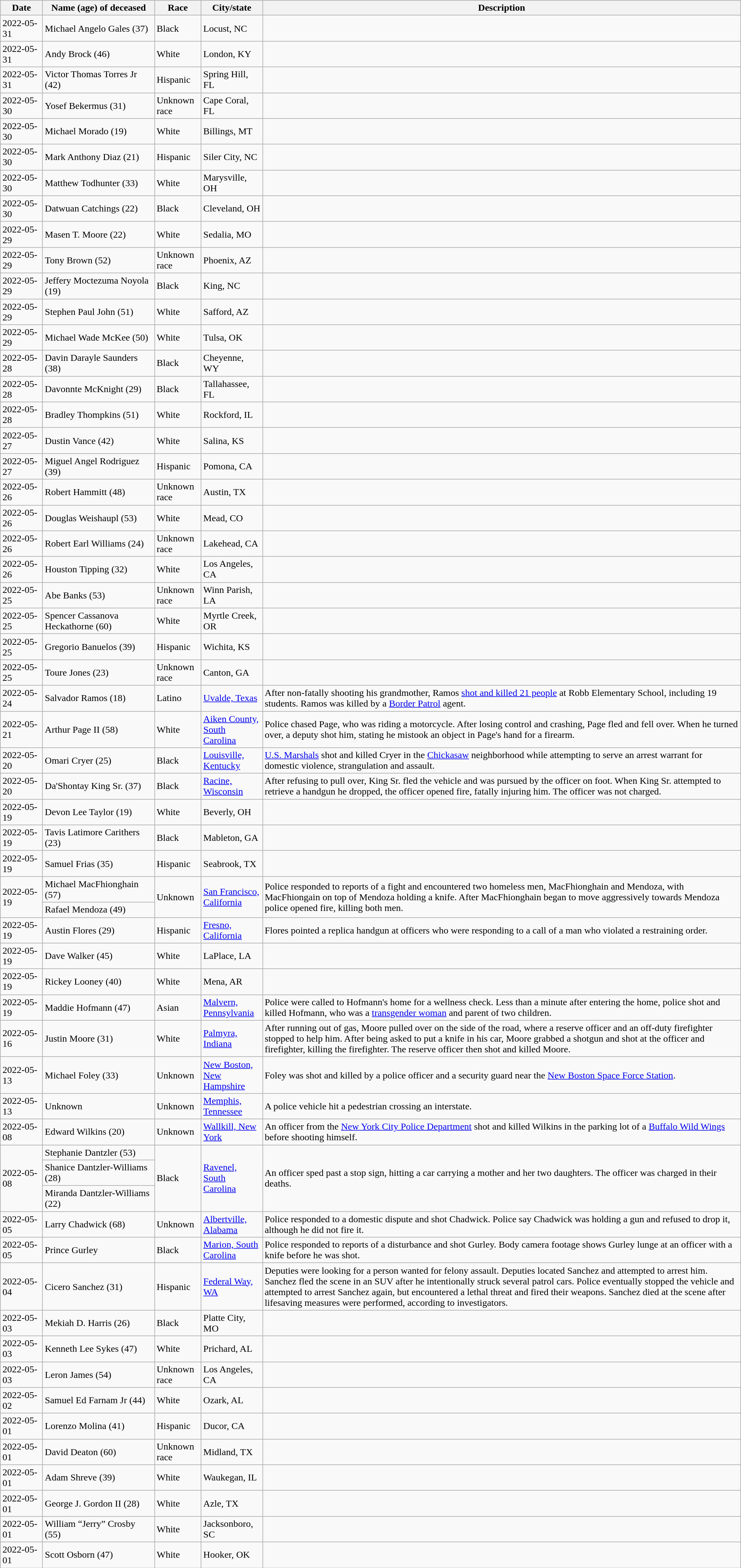<table class="wikitable sortable" border="1" id="killed">
<tr>
<th scope="col" style="width: 4rem;">Date</th>
<th nowrap>Name (age) of deceased</th>
<th>Race</th>
<th scope="col" style="width: 6rem;">City/state</th>
<th>Description</th>
</tr>
<tr>
<td>2022-05-31</td>
<td>Michael Angelo Gales (37)</td>
<td>Black</td>
<td>Locust, NC</td>
<td></td>
</tr>
<tr>
<td>2022-05-31</td>
<td>Andy Brock (46)</td>
<td>White</td>
<td>London, KY</td>
<td></td>
</tr>
<tr>
<td>2022-05-31</td>
<td>Victor Thomas Torres Jr (42)</td>
<td>Hispanic</td>
<td>Spring Hill, FL</td>
<td></td>
</tr>
<tr>
<td>2022-05-30</td>
<td>Yosef Bekermus (31)</td>
<td>Unknown race</td>
<td>Cape Coral, FL</td>
<td></td>
</tr>
<tr>
<td>2022-05-30</td>
<td>Michael Morado (19)</td>
<td>White</td>
<td>Billings, MT</td>
<td></td>
</tr>
<tr>
<td>2022-05-30</td>
<td>Mark Anthony Diaz (21)</td>
<td>Hispanic</td>
<td>Siler City, NC</td>
<td></td>
</tr>
<tr>
<td>2022-05-30</td>
<td>Matthew Todhunter (33)</td>
<td>White</td>
<td>Marysville, OH</td>
<td></td>
</tr>
<tr>
<td>2022-05-30</td>
<td>Datwuan Catchings (22)</td>
<td>Black</td>
<td>Cleveland, OH</td>
<td></td>
</tr>
<tr>
<td>2022-05-29</td>
<td>Masen T. Moore (22)</td>
<td>White</td>
<td>Sedalia, MO</td>
<td></td>
</tr>
<tr>
<td>2022-05-29</td>
<td>Tony Brown (52)</td>
<td>Unknown race</td>
<td>Phoenix, AZ</td>
<td></td>
</tr>
<tr>
<td>2022-05-29</td>
<td>Jeffery Moctezuma Noyola (19)</td>
<td>Black</td>
<td>King, NC</td>
<td></td>
</tr>
<tr>
<td>2022-05-29</td>
<td>Stephen Paul John (51)</td>
<td>White</td>
<td>Safford, AZ</td>
<td></td>
</tr>
<tr>
<td>2022-05-29</td>
<td>Michael Wade McKee (50)</td>
<td>White</td>
<td>Tulsa, OK</td>
<td></td>
</tr>
<tr>
<td>2022-05-28</td>
<td>Davin Darayle Saunders (38)</td>
<td>Black</td>
<td>Cheyenne, WY</td>
<td></td>
</tr>
<tr>
<td>2022-05-28</td>
<td>Davonnte McKnight (29)</td>
<td>Black</td>
<td>Tallahassee, FL</td>
<td></td>
</tr>
<tr>
<td>2022-05-28</td>
<td>Bradley Thompkins (51)</td>
<td>White</td>
<td>Rockford, IL</td>
<td></td>
</tr>
<tr>
<td>2022-05-27</td>
<td>Dustin Vance (42)</td>
<td>White</td>
<td>Salina, KS</td>
<td></td>
</tr>
<tr>
<td>2022-05-27</td>
<td>Miguel Angel Rodriguez (39)</td>
<td>Hispanic</td>
<td>Pomona, CA</td>
<td></td>
</tr>
<tr>
<td>2022-05-26</td>
<td>Robert Hammitt (48)</td>
<td>Unknown race</td>
<td>Austin, TX</td>
<td></td>
</tr>
<tr>
<td>2022-05-26</td>
<td>Douglas Weishaupl (53)</td>
<td>White</td>
<td>Mead, CO</td>
<td></td>
</tr>
<tr>
<td>2022-05-26</td>
<td>Robert Earl Williams (24)</td>
<td>Unknown race</td>
<td>Lakehead, CA</td>
<td></td>
</tr>
<tr>
<td>2022-05-26</td>
<td>Houston Tipping (32)</td>
<td>White</td>
<td>Los Angeles, CA</td>
<td></td>
</tr>
<tr>
<td>2022-05-25</td>
<td>Abe Banks (53)</td>
<td>Unknown race</td>
<td>Winn Parish, LA</td>
<td></td>
</tr>
<tr>
<td>2022-05-25</td>
<td>Spencer Cassanova Heckathorne (60)</td>
<td>White</td>
<td>Myrtle Creek, OR</td>
<td></td>
</tr>
<tr>
<td>2022-05-25</td>
<td>Gregorio Banuelos (39)</td>
<td>Hispanic</td>
<td>Wichita, KS</td>
<td></td>
</tr>
<tr>
<td>2022-05-25</td>
<td>Toure Jones (23)</td>
<td>Unknown race</td>
<td>Canton, GA</td>
<td></td>
</tr>
<tr>
<td>2022-05-24</td>
<td>Salvador Ramos (18)</td>
<td>Latino</td>
<td><a href='#'>Uvalde, Texas</a></td>
<td>After non-fatally shooting his grandmother, Ramos <a href='#'>shot and killed 21 people</a> at Robb Elementary School, including 19 students. Ramos was killed by a <a href='#'>Border Patrol</a> agent.</td>
</tr>
<tr>
<td>2022-05-21</td>
<td>Arthur Page II (58)</td>
<td>White</td>
<td><a href='#'>Aiken County, South Carolina</a></td>
<td>Police chased Page, who was riding a motorcycle. After losing control and crashing, Page fled and fell over. When he turned over, a deputy shot him, stating he mistook an object in Page's hand for a firearm.</td>
</tr>
<tr>
<td>2022-05-20</td>
<td>Omari Cryer (25)</td>
<td>Black</td>
<td><a href='#'>Louisville, Kentucky</a></td>
<td><a href='#'>U.S. Marshals</a> shot and killed Cryer in the <a href='#'>Chickasaw</a> neighborhood while attempting to serve an arrest warrant for domestic violence, strangulation and assault.</td>
</tr>
<tr>
<td>2022-05-20</td>
<td>Da'Shontay King Sr. (37)</td>
<td>Black</td>
<td><a href='#'>Racine, Wisconsin</a></td>
<td>After refusing to pull over, King Sr. fled the vehicle and was pursued by the officer on foot. When King Sr. attempted to retrieve a handgun he dropped, the officer opened fire, fatally injuring him. The officer was not charged.</td>
</tr>
<tr>
<td>2022-05-19</td>
<td>Devon Lee Taylor (19)</td>
<td>White</td>
<td>Beverly, OH</td>
<td></td>
</tr>
<tr>
<td>2022-05-19</td>
<td>Tavis Latimore Carithers (23)</td>
<td>Black</td>
<td>Mableton, GA</td>
<td></td>
</tr>
<tr>
<td>2022-05-19</td>
<td>Samuel Frias (35)</td>
<td>Hispanic</td>
<td>Seabrook, TX</td>
<td></td>
</tr>
<tr>
<td rowspan=2>2022-05-19</td>
<td>Michael MacFhionghain (57)</td>
<td rowspan=2>Unknown</td>
<td rowspan=2><a href='#'>San Francisco, California</a></td>
<td rowspan=2>Police responded to reports of a fight and encountered two homeless men, MacFhionghain and Mendoza, with MacFhiongain on top of Mendoza holding a knife. After MacFhionghain began to move aggressively towards Mendoza police opened fire, killing both men.</td>
</tr>
<tr>
<td>Rafael Mendoza (49)</td>
</tr>
<tr>
<td>2022-05-19</td>
<td>Austin Flores (29)</td>
<td>Hispanic</td>
<td><a href='#'>Fresno, California</a></td>
<td>Flores pointed a replica handgun at officers who were responding to a call of a man who violated a restraining order.</td>
</tr>
<tr>
<td>2022-05-19</td>
<td>Dave Walker (45)</td>
<td>White</td>
<td>LaPlace, LA</td>
<td></td>
</tr>
<tr>
<td>2022-05-19</td>
<td>Rickey Looney (40)</td>
<td>White</td>
<td>Mena, AR</td>
<td></td>
</tr>
<tr>
<td>2022-05-19</td>
<td>Maddie Hofmann (47)</td>
<td>Asian</td>
<td><a href='#'>Malvern, Pennsylvania</a></td>
<td>Police were called to Hofmann's home for a wellness check. Less than a minute after entering the home, police shot and killed Hofmann, who was a <a href='#'>transgender woman</a> and parent of two children.</td>
</tr>
<tr>
<td>2022-05-16</td>
<td>Justin Moore (31)</td>
<td>White</td>
<td><a href='#'>Palmyra, Indiana</a></td>
<td>After running out of gas, Moore pulled over on the side of the road, where a reserve officer and an off-duty firefighter stopped to help him. After being asked to put a knife in his car, Moore grabbed a shotgun and shot at the officer and firefighter, killing the firefighter. The reserve officer then shot and killed Moore.</td>
</tr>
<tr>
<td>2022-05-13</td>
<td>Michael Foley (33)</td>
<td>Unknown</td>
<td><a href='#'>New Boston, New Hampshire</a></td>
<td>Foley was shot and killed by a police officer and a security guard near the <a href='#'>New Boston Space Force Station</a>.</td>
</tr>
<tr>
<td>2022-05-13</td>
<td>Unknown</td>
<td>Unknown</td>
<td><a href='#'>Memphis, Tennessee</a></td>
<td>A police vehicle hit a pedestrian crossing an interstate.</td>
</tr>
<tr>
<td>2022-05-08</td>
<td>Edward Wilkins (20)</td>
<td>Unknown</td>
<td><a href='#'>Wallkill, New York</a></td>
<td>An officer from the <a href='#'>New York City Police Department</a> shot and killed Wilkins in the parking lot of a <a href='#'>Buffalo Wild Wings</a> before shooting himself.</td>
</tr>
<tr>
<td rowspan=3>2022-05-08</td>
<td>Stephanie Dantzler (53)</td>
<td rowspan=3>Black</td>
<td rowspan=3><a href='#'>Ravenel, South Carolina</a></td>
<td rowspan=3>An officer sped past a stop sign, hitting a car carrying a mother and her two daughters. The officer was charged in their deaths.</td>
</tr>
<tr>
<td>Shanice Dantzler-Williams (28)</td>
</tr>
<tr>
<td>Miranda Dantzler-Williams (22)</td>
</tr>
<tr>
<td>2022-05-05</td>
<td>Larry Chadwick (68)</td>
<td>Unknown</td>
<td><a href='#'>Albertville, Alabama</a></td>
<td>Police responded to a domestic dispute and shot Chadwick. Police say Chadwick was holding a gun and refused to drop it, although he did not fire it.</td>
</tr>
<tr>
<td>2022-05-05</td>
<td>Prince Gurley</td>
<td>Black</td>
<td><a href='#'>Marion, South Carolina</a></td>
<td>Police responded to reports of a disturbance and shot Gurley. Body camera footage shows Gurley lunge at an officer with a knife before he was shot.</td>
</tr>
<tr>
<td>2022-05-04</td>
<td>Cicero Sanchez (31)</td>
<td>Hispanic</td>
<td><a href='#'>Federal Way, WA</a></td>
<td>Deputies were looking for a person wanted for felony assault. Deputies located Sanchez and attempted to arrest him. Sanchez fled the scene in an SUV after he intentionally struck  several patrol cars. Police eventually stopped the vehicle and attempted to arrest Sanchez again, but encountered a lethal threat and fired their weapons. Sanchez died at the scene after lifesaving measures were performed, according to investigators.<br></td>
</tr>
<tr>
<td>2022-05-03</td>
<td>Mekiah D. Harris (26)</td>
<td>Black</td>
<td>Platte City, MO</td>
<td></td>
</tr>
<tr>
<td>2022-05-03</td>
<td>Kenneth Lee Sykes (47)</td>
<td>White</td>
<td>Prichard, AL</td>
<td></td>
</tr>
<tr>
<td>2022-05-03</td>
<td>Leron James (54)</td>
<td>Unknown race</td>
<td>Los Angeles, CA</td>
<td></td>
</tr>
<tr>
<td>2022-05-02</td>
<td>Samuel Ed Farnam Jr (44)</td>
<td>White</td>
<td>Ozark, AL</td>
<td></td>
</tr>
<tr>
<td>2022-05-01</td>
<td>Lorenzo Molina (41)</td>
<td>Hispanic</td>
<td>Ducor, CA</td>
<td></td>
</tr>
<tr>
<td>2022-05-01</td>
<td>David Deaton (60)</td>
<td>Unknown race</td>
<td>Midland, TX</td>
<td></td>
</tr>
<tr>
<td>2022-05-01</td>
<td>Adam Shreve (39)</td>
<td>White</td>
<td>Waukegan, IL</td>
<td></td>
</tr>
<tr>
<td>2022-05-01</td>
<td>George J. Gordon II (28)</td>
<td>White</td>
<td>Azle, TX</td>
<td></td>
</tr>
<tr>
<td>2022-05-01</td>
<td>William “Jerry” Crosby (55)</td>
<td>White</td>
<td>Jacksonboro, SC</td>
<td></td>
</tr>
<tr>
<td>2022-05-01</td>
<td>Scott Osborn (47)</td>
<td>White</td>
<td>Hooker, OK</td>
<td></td>
</tr>
</table>
